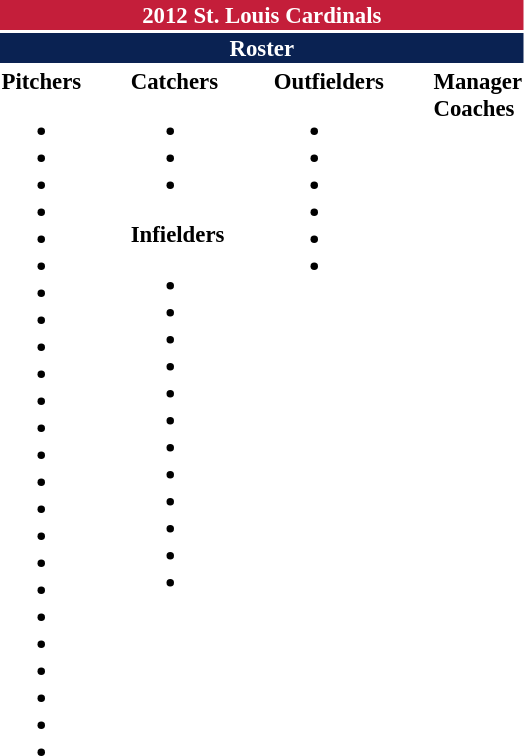<table class="toccolours" style="font-size: 95%;">
<tr>
<th colspan="10" style="background:#c41e3a; color:#fff; text-align:center;">2012 St. Louis Cardinals</th>
</tr>
<tr>
<td colspan="10" style="background:#0a2252; color:#fff; text-align:center;"><strong>Roster</strong></td>
</tr>
<tr>
<td valign="top"><strong>Pitchers</strong><br><ul><li></li><li></li><li></li><li></li><li></li><li></li><li></li><li></li><li></li><li></li><li></li><li></li><li></li><li></li><li></li><li></li><li></li><li></li><li></li><li></li><li></li><li></li><li></li><li></li></ul></td>
<td style="width:25px;"></td>
<td valign="top"><strong>Catchers</strong><br><ul><li></li><li></li><li></li></ul><strong>Infielders</strong><ul><li></li><li></li><li></li><li></li><li></li><li></li><li></li><li></li><li></li><li></li><li></li><li></li></ul></td>
<td style="width:25px;"></td>
<td valign="top"><strong>Outfielders</strong><br><ul><li></li><li></li><li></li><li></li><li></li><li></li></ul></td>
<td style="width:25px;"></td>
<td valign="top"><strong>Manager</strong><br>
<strong>Coaches</strong>
 
 
 
 
 
 
 
 </td>
</tr>
</table>
